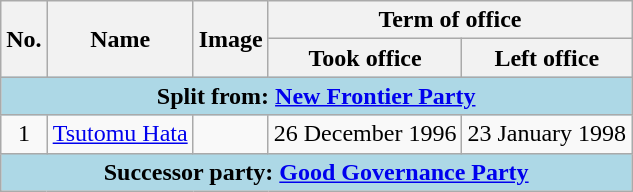<table class="wikitable"  style="text-align:center">
<tr>
<th rowspan=2>No.</th>
<th rowspan="2">Name</th>
<th rowspan="2">Image</th>
<th colspan=2>Term of office</th>
</tr>
<tr>
<th>Took office</th>
<th>Left office</th>
</tr>
<tr>
<td bgcolor="lightblue" colspan="5"><strong>Split from: <a href='#'>New Frontier Party</a></strong></td>
</tr>
<tr>
<td>1</td>
<td><a href='#'>Tsutomu Hata</a></td>
<td></td>
<td>26 December 1996</td>
<td>23 January 1998</td>
</tr>
<tr>
<td bgcolor="lightblue" colspan="5"><strong>Successor party: <a href='#'>Good Governance Party</a></strong></td>
</tr>
</table>
